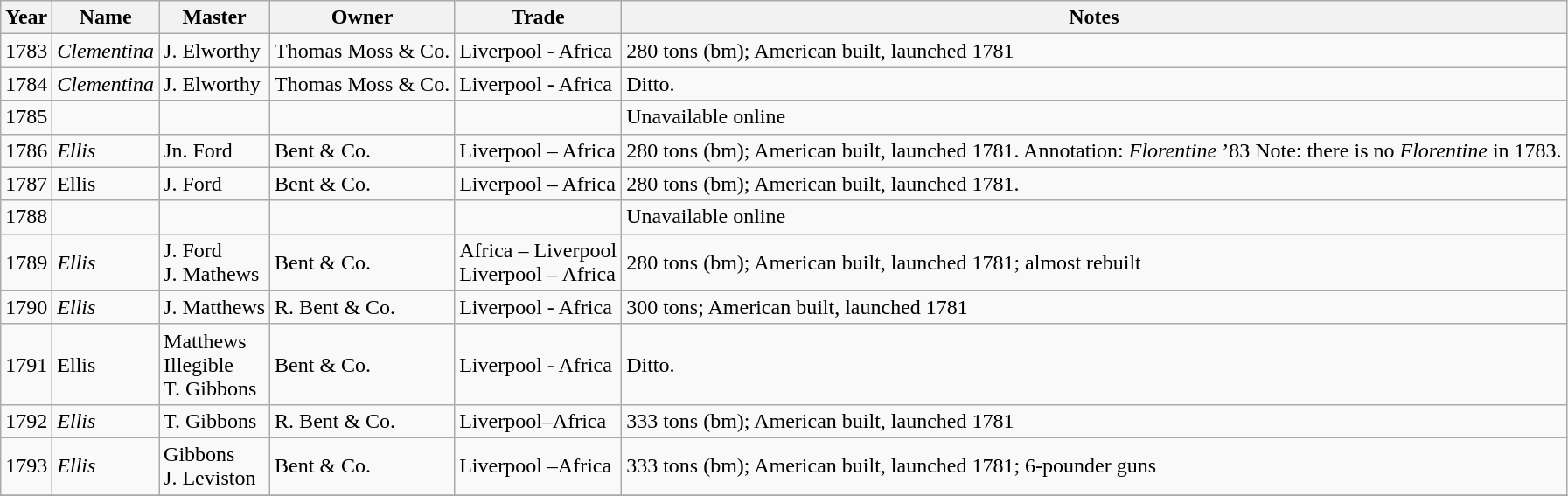<table class="sortable wikitable">
<tr>
<th>Year</th>
<th>Name</th>
<th>Master</th>
<th>Owner</th>
<th>Trade</th>
<th>Notes</th>
</tr>
<tr>
<td>1783</td>
<td><em>Clementina</em></td>
<td>J. Elworthy</td>
<td>Thomas Moss & Co.</td>
<td>Liverpool - Africa</td>
<td>280 tons (bm); American built, launched 1781 </td>
</tr>
<tr>
<td>1784</td>
<td><em>Clementina</em></td>
<td>J. Elworthy</td>
<td>Thomas Moss & Co.</td>
<td>Liverpool - Africa</td>
<td>Ditto.</td>
</tr>
<tr>
<td>1785</td>
<td></td>
<td></td>
<td></td>
<td></td>
<td>Unavailable online</td>
</tr>
<tr>
<td>1786</td>
<td><em>Ellis</em></td>
<td>Jn. Ford</td>
<td>Bent & Co.</td>
<td>Liverpool – Africa</td>
<td>280 tons (bm); American built, launched 1781. Annotation: <em>Florentine</em> ’83  Note: there is no <em>Florentine</em> in 1783.</td>
</tr>
<tr>
<td>1787</td>
<td>Ellis</td>
<td>J. Ford</td>
<td>Bent & Co.</td>
<td>Liverpool – Africa</td>
<td>280 tons (bm); American built, launched 1781.</td>
</tr>
<tr>
<td>1788</td>
<td></td>
<td></td>
<td></td>
<td></td>
<td>Unavailable online</td>
</tr>
<tr>
<td>1789</td>
<td><em>Ellis</em></td>
<td>J. Ford <br> J. Mathews</td>
<td>Bent & Co.</td>
<td>Africa – Liverpool<br> Liverpool – Africa</td>
<td>280 tons (bm); American built, launched 1781; almost rebuilt </td>
</tr>
<tr>
<td>1790</td>
<td><em>Ellis</em></td>
<td>J. Matthews</td>
<td>R. Bent & Co.</td>
<td>Liverpool - Africa</td>
<td>300 tons; American built, launched 1781 </td>
</tr>
<tr>
<td>1791</td>
<td>Ellis</td>
<td>Matthews<br>Illegible<br>T. Gibbons</td>
<td>Bent & Co.</td>
<td>Liverpool - Africa</td>
<td>Ditto.</td>
</tr>
<tr>
<td>1792</td>
<td><em>Ellis</em></td>
<td>T. Gibbons</td>
<td>R. Bent & Co.</td>
<td>Liverpool–Africa</td>
<td>333 tons (bm); American built, launched 1781 </td>
</tr>
<tr>
<td>1793</td>
<td><em>Ellis</em></td>
<td>Gibbons<br>J. Leviston</td>
<td>Bent & Co.</td>
<td>Liverpool –Africa</td>
<td>333 tons (bm); American built, launched 1781; 6-pounder guns </td>
</tr>
<tr>
</tr>
</table>
